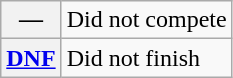<table class="wikitable">
<tr>
<th scope="row">—</th>
<td>Did not compete</td>
</tr>
<tr>
<th scope="row"><a href='#'>DNF</a></th>
<td>Did not finish</td>
</tr>
</table>
